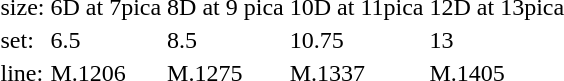<table style="margin-left:40px;">
<tr>
<td>size:</td>
<td>6D at 7pica</td>
<td>8D at 9 pica</td>
<td>10D at 11pica</td>
<td>12D at 13pica</td>
</tr>
<tr>
<td>set:</td>
<td>6.5</td>
<td>8.5</td>
<td>10.75</td>
<td>13</td>
</tr>
<tr>
<td>line:</td>
<td>M.1206</td>
<td>M.1275</td>
<td>M.1337</td>
<td>M.1405</td>
</tr>
</table>
